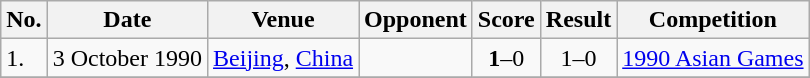<table class="wikitable">
<tr>
<th>No.</th>
<th>Date</th>
<th>Venue</th>
<th>Opponent</th>
<th>Score</th>
<th>Result</th>
<th>Competition</th>
</tr>
<tr>
<td>1.</td>
<td>3 October 1990</td>
<td><a href='#'>Beijing</a>, <a href='#'>China</a></td>
<td></td>
<td align=center><strong>1</strong>–0</td>
<td align=center>1–0</td>
<td><a href='#'>1990 Asian Games</a></td>
</tr>
<tr>
</tr>
</table>
